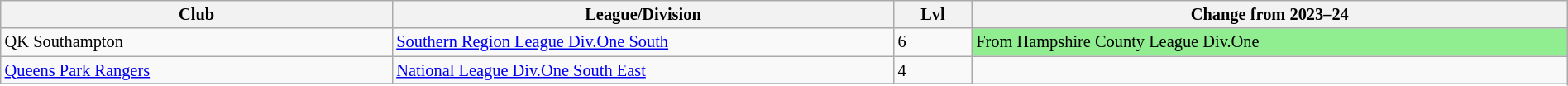<table class="wikitable sortable" width=100% style="font-size:85%">
<tr>
<th width=25%>Club</th>
<th width=32%>League/Division</th>
<th width=5%>Lvl</th>
<th width=38%>Change from 2023–24</th>
</tr>
<tr>
<td>QK Southampton</td>
<td><a href='#'>Southern Region League Div.One South</a></td>
<td>6</td>
<td style="background:lightgreen">From Hampshire County League Div.One</td>
</tr>
<tr>
<td><a href='#'>Queens Park Rangers</a></td>
<td><a href='#'>National League Div.One South East</a></td>
<td>4</td>
</tr>
<tr>
</tr>
</table>
